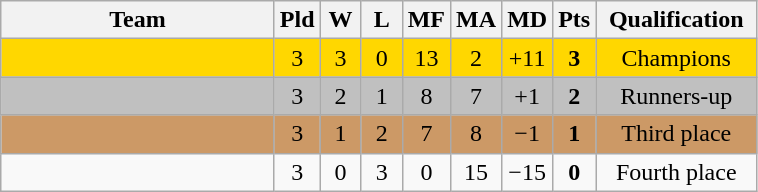<table class="wikitable" style="text-align:center">
<tr>
<th width="175">Team</th>
<th width="20">Pld</th>
<th width="20">W</th>
<th width="20">L</th>
<th width="20">MF</th>
<th width="20">MA</th>
<th width="20">MD</th>
<th width="20">Pts</th>
<th width="100">Qualification</th>
</tr>
<tr bgcolor="gold">
<td align="left"></td>
<td>3</td>
<td>3</td>
<td>0</td>
<td>13</td>
<td>2</td>
<td>+11</td>
<td><strong>3</strong></td>
<td>Champions</td>
</tr>
<tr bgcolor="silver">
<td align="left"></td>
<td>3</td>
<td>2</td>
<td>1</td>
<td>8</td>
<td>7</td>
<td>+1</td>
<td><strong>2</strong></td>
<td>Runners-up</td>
</tr>
<tr bgcolor="cc9966">
<td align="left"></td>
<td>3</td>
<td>1</td>
<td>2</td>
<td>7</td>
<td>8</td>
<td>−1</td>
<td><strong>1</strong></td>
<td>Third place</td>
</tr>
<tr>
<td align="left"></td>
<td>3</td>
<td>0</td>
<td>3</td>
<td>0</td>
<td>15</td>
<td>−15</td>
<td><strong>0</strong></td>
<td>Fourth place</td>
</tr>
</table>
